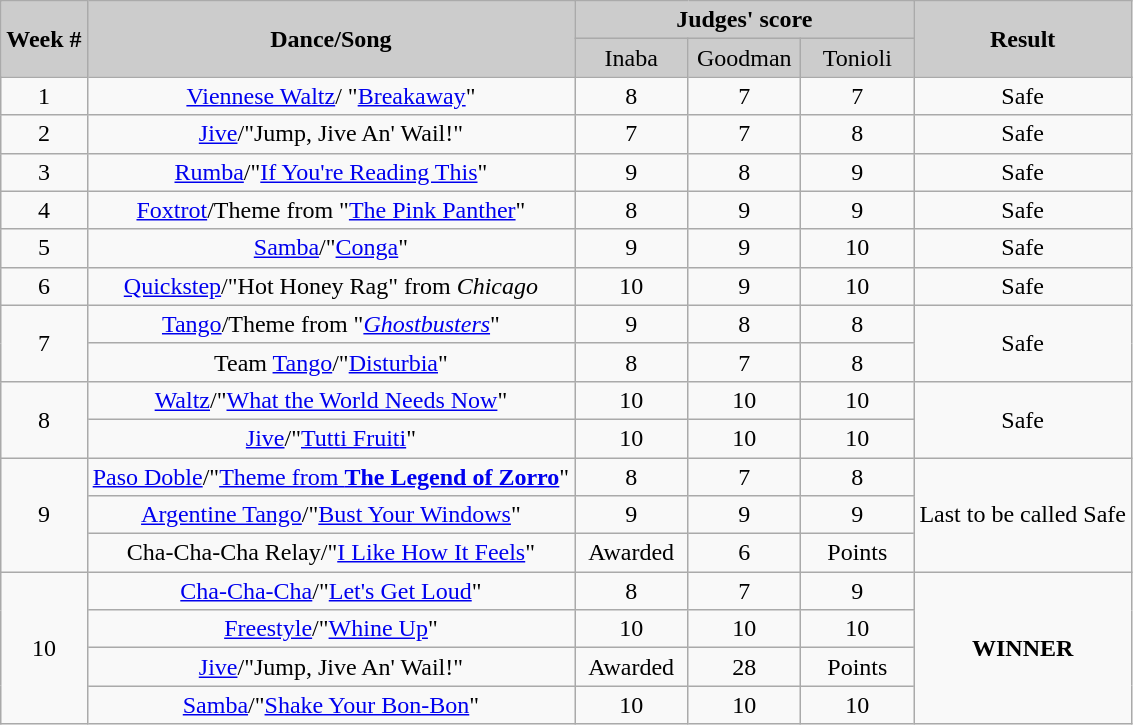<table class="wikitable" style="text-align:center">
<tr>
<th rowspan="2" style="background:#ccc;">Week #</th>
<th rowspan="2" style="background:#ccc;">Dance/Song</th>
<th colspan="3" style="background:#ccc;">Judges' score</th>
<th rowspan="2" style="background:#ccc;">Result</th>
</tr>
<tr style="background:#ccc;">
<td style="width:10%;">Inaba</td>
<td style="width:10%;">Goodman</td>
<td style="width:10%;">Tonioli</td>
</tr>
<tr>
<td>1</td>
<td><a href='#'>Viennese Waltz</a>/ "<a href='#'>Breakaway</a>"</td>
<td>8</td>
<td>7</td>
<td>7</td>
<td>Safe</td>
</tr>
<tr>
<td>2</td>
<td><a href='#'>Jive</a>/"Jump, Jive An' Wail!"</td>
<td>7</td>
<td>7</td>
<td>8</td>
<td>Safe</td>
</tr>
<tr>
<td>3</td>
<td><a href='#'>Rumba</a>/"<a href='#'>If You're Reading This</a>"</td>
<td>9</td>
<td>8</td>
<td>9</td>
<td>Safe</td>
</tr>
<tr>
<td>4</td>
<td><a href='#'>Foxtrot</a>/Theme from "<a href='#'>The Pink Panther</a>"</td>
<td>8</td>
<td>9</td>
<td>9</td>
<td>Safe</td>
</tr>
<tr>
<td>5</td>
<td><a href='#'>Samba</a>/"<a href='#'>Conga</a>"</td>
<td>9</td>
<td>9</td>
<td>10</td>
<td>Safe</td>
</tr>
<tr>
<td>6</td>
<td><a href='#'>Quickstep</a>/"Hot Honey Rag" from <em>Chicago</em></td>
<td>10</td>
<td>9</td>
<td>10</td>
<td>Safe</td>
</tr>
<tr>
<td rowspan=2>7</td>
<td><a href='#'>Tango</a>/Theme from "<em><a href='#'>Ghostbusters</a></em>"</td>
<td>9</td>
<td>8</td>
<td>8</td>
<td rowspan=2>Safe</td>
</tr>
<tr>
<td>Team <a href='#'>Tango</a>/"<a href='#'>Disturbia</a>"</td>
<td>8</td>
<td>7</td>
<td>8</td>
</tr>
<tr>
<td rowspan=2>8</td>
<td><a href='#'>Waltz</a>/"<a href='#'>What the World Needs Now</a>"</td>
<td>10</td>
<td>10</td>
<td>10</td>
<td rowspan=2>Safe</td>
</tr>
<tr>
<td><a href='#'>Jive</a>/"<a href='#'>Tutti Fruiti</a>"</td>
<td>10</td>
<td>10</td>
<td>10</td>
</tr>
<tr>
<td rowspan=3>9</td>
<td><a href='#'>Paso Doble</a>/"<a href='#'>Theme from <strong>The Legend of Zorro</strong></a>"</td>
<td>8</td>
<td>7</td>
<td>8</td>
<td rowspan=3>Last to be called Safe</td>
</tr>
<tr>
<td><a href='#'>Argentine Tango</a>/"<a href='#'>Bust Your Windows</a>"</td>
<td>9</td>
<td>9</td>
<td>9</td>
</tr>
<tr>
<td>Cha-Cha-Cha Relay/"<a href='#'>I Like How It Feels</a>"</td>
<td>Awarded</td>
<td>6</td>
<td>Points</td>
</tr>
<tr>
<td rowspan=4>10</td>
<td><a href='#'>Cha-Cha-Cha</a>/"<a href='#'>Let's Get Loud</a>"</td>
<td>8</td>
<td>7</td>
<td>9</td>
<td rowspan=4><strong>WINNER</strong></td>
</tr>
<tr>
<td><a href='#'>Freestyle</a>/"<a href='#'>Whine Up</a>"</td>
<td>10</td>
<td>10</td>
<td>10</td>
</tr>
<tr>
<td><a href='#'>Jive</a>/"Jump, Jive An' Wail!"</td>
<td>Awarded</td>
<td>28</td>
<td>Points</td>
</tr>
<tr>
<td><a href='#'>Samba</a>/"<a href='#'>Shake Your Bon-Bon</a>"</td>
<td>10</td>
<td>10</td>
<td>10</td>
</tr>
</table>
